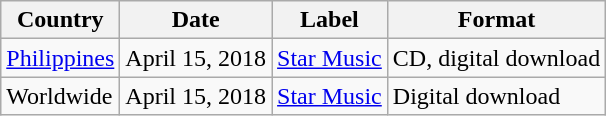<table class="wikitable">
<tr>
<th>Country</th>
<th>Date</th>
<th>Label</th>
<th>Format</th>
</tr>
<tr>
<td><a href='#'>Philippines</a></td>
<td>April 15, 2018</td>
<td><a href='#'>Star Music</a></td>
<td>CD, digital download</td>
</tr>
<tr>
<td>Worldwide</td>
<td>April 15, 2018</td>
<td><a href='#'>Star Music</a></td>
<td>Digital download</td>
</tr>
</table>
